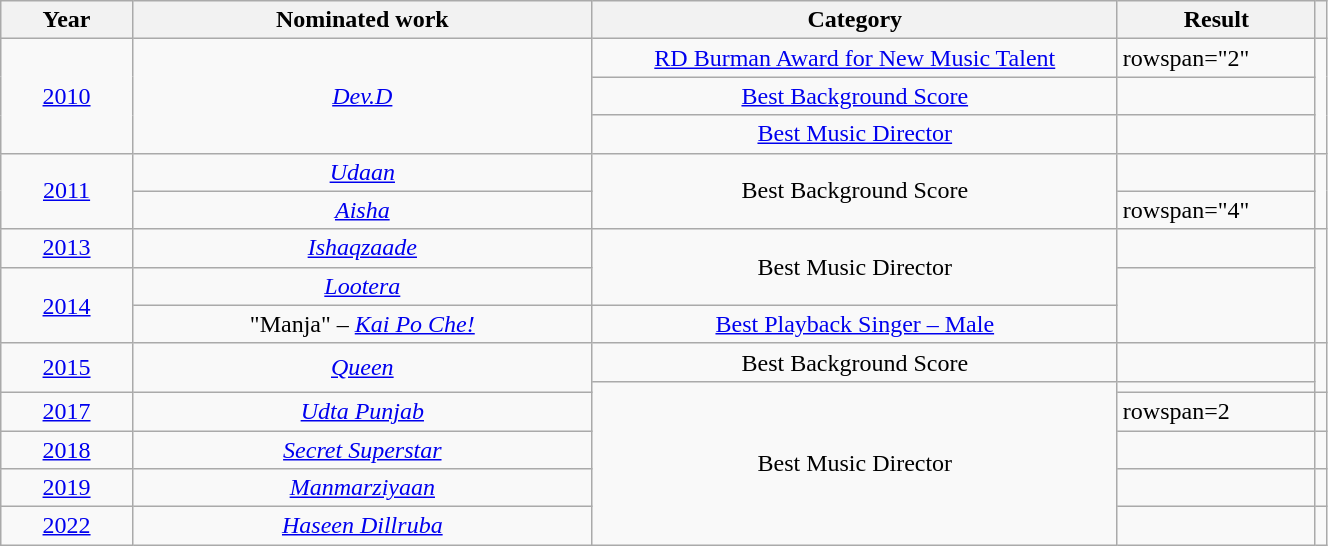<table width="70%" class="wikitable plainrowheaders sortable">
<tr>
<th width="10%">Year</th>
<th width="35%">Nominated work</th>
<th width="40%">Category</th>
<th width="15%">Result</th>
<th scope="col" class="unsortable"></th>
</tr>
<tr>
<td align="center" rowspan="3"><a href='#'>2010</a></td>
<td align="center" rowspan="3"><em><a href='#'>Dev.D</a></em></td>
<td align="center"><a href='#'>RD Burman Award for New Music Talent</a></td>
<td>rowspan="2" </td>
<td style="text-align:center;" rowspan="3"></td>
</tr>
<tr>
<td align="center"><a href='#'>Best Background Score</a></td>
</tr>
<tr>
<td align="center"><a href='#'>Best Music Director</a></td>
<td></td>
</tr>
<tr>
<td align="center" rowspan="2"><a href='#'>2011</a></td>
<td align="center"><em><a href='#'>Udaan</a></em></td>
<td align="center" rowspan="2">Best Background Score</td>
<td></td>
<td style="text-align:center;" rowspan=2></td>
</tr>
<tr>
<td align="center"><em><a href='#'>Aisha</a></em></td>
<td>rowspan="4" </td>
</tr>
<tr>
<td align="center"><a href='#'>2013</a></td>
<td align="center"><em><a href='#'>Ishaqzaade</a></em></td>
<td align="center" rowspan="2">Best Music Director</td>
<td style="text-align:center;"></td>
</tr>
<tr>
<td align="center" rowspan=2><a href='#'>2014</a></td>
<td align="center"><em><a href='#'>Lootera</a></em></td>
<td style="text-align:center;" rowspan=2></td>
</tr>
<tr>
<td align="center">"Manja" – <em><a href='#'>Kai Po Che!</a></em></td>
<td align="center"><a href='#'>Best Playback Singer – Male</a></td>
</tr>
<tr>
<td align="center" rowspan="2"><a href='#'>2015</a></td>
<td align="center" rowspan="2"><em><a href='#'>Queen</a></em></td>
<td align="center">Best Background Score</td>
<td></td>
<td style="text-align:center;" rowspan="2"></td>
</tr>
<tr>
<td align="center" rowspan="5">Best Music Director</td>
<td></td>
</tr>
<tr>
<td align="center"><a href='#'>2017</a></td>
<td align="center"><em><a href='#'>Udta Punjab</a></em></td>
<td>rowspan=2 </td>
<td style="text-align:center;"></td>
</tr>
<tr>
<td align="center"><a href='#'>2018</a></td>
<td align="center"><em><a href='#'>Secret Superstar</a></em></td>
<td style="text-align:center;"></td>
</tr>
<tr>
<td align="center"><a href='#'>2019</a></td>
<td align="center"><em><a href='#'>Manmarziyaan</a></em></td>
<td></td>
<td style="text-align:center;"></td>
</tr>
<tr>
<td align="center"><a href='#'>2022</a></td>
<td align="center"><em><a href='#'>Haseen Dillruba</a></em></td>
<td></td>
</tr>
</table>
